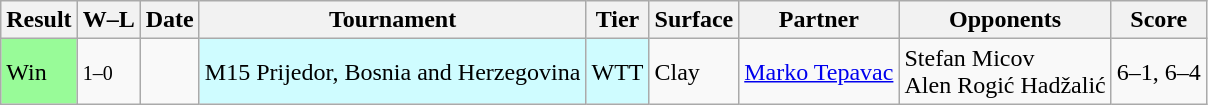<table class="wikitable">
<tr>
<th>Result</th>
<th class="unsortable">W–L</th>
<th>Date</th>
<th>Tournament</th>
<th>Tier</th>
<th>Surface</th>
<th>Partner</th>
<th>Opponents</th>
<th class="unsortable">Score</th>
</tr>
<tr>
<td bgcolor=98fb98>Win</td>
<td><small>1–0</small></td>
<td></td>
<td style="background:#cffcff;">M15 Prijedor, Bosnia and Herzegovina</td>
<td style="background:#cffcff;">WTT</td>
<td>Clay</td>
<td> <a href='#'>Marko Tepavac</a></td>
<td> Stefan Micov<br> Alen Rogić Hadžalić</td>
<td>6–1, 6–4</td>
</tr>
</table>
